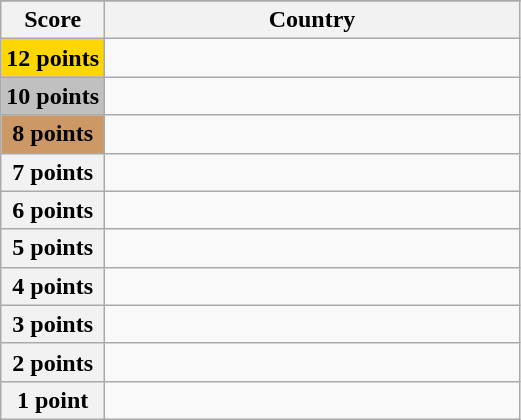<table class="wikitable">
<tr>
</tr>
<tr>
<th scope="col" width="20%">Score</th>
<th scope="col">Country</th>
</tr>
<tr>
<th scope="row" style="background:gold">12 points</th>
<td></td>
</tr>
<tr>
<th scope="row" style="background:silver">10 points</th>
<td></td>
</tr>
<tr>
<th scope="row" style="background:#CC9966">8 points</th>
<td></td>
</tr>
<tr>
<th scope="row">7 points</th>
<td></td>
</tr>
<tr>
<th scope="row">6 points</th>
<td></td>
</tr>
<tr>
<th scope="row">5 points</th>
<td></td>
</tr>
<tr>
<th scope="row">4 points</th>
<td></td>
</tr>
<tr>
<th scope="row">3 points</th>
<td></td>
</tr>
<tr>
<th scope="row">2 points</th>
<td></td>
</tr>
<tr>
<th scope="row">1 point</th>
<td></td>
</tr>
</table>
